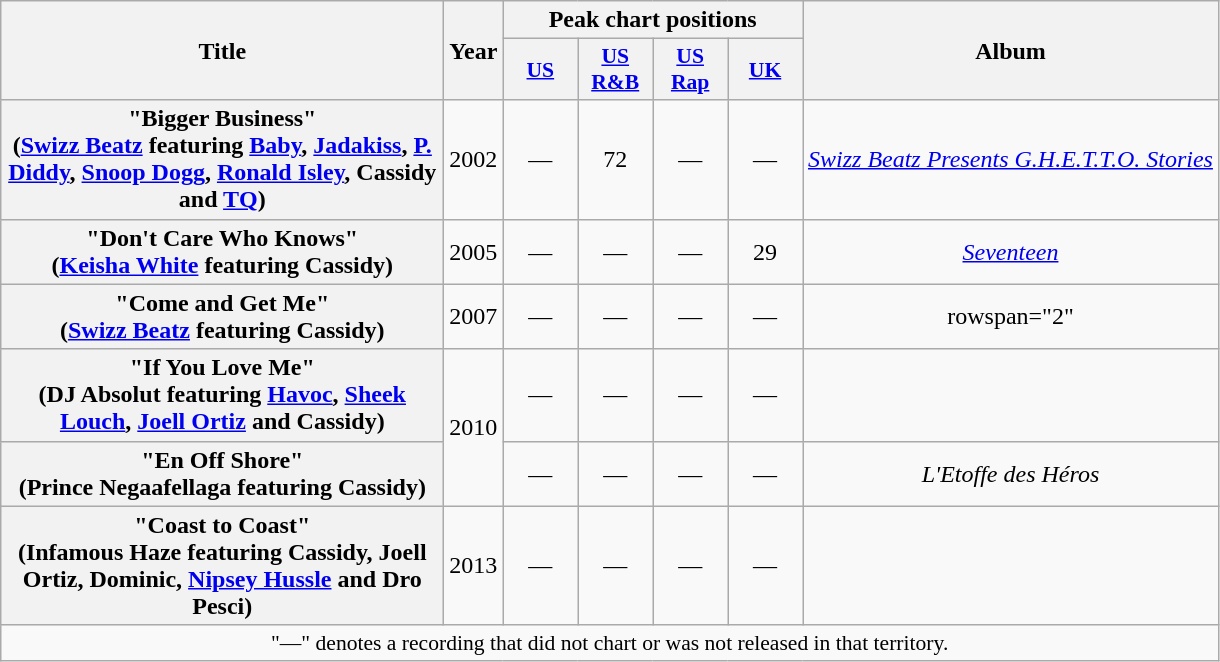<table class="wikitable plainrowheaders" style="text-align:center;">
<tr>
<th scope="col" rowspan="2" style="width:18em;">Title</th>
<th scope="col" rowspan="2">Year</th>
<th scope="col" colspan="4">Peak chart positions</th>
<th scope="col" rowspan="2">Album</th>
</tr>
<tr>
<th style="width:3em;font-size:90%;"><a href='#'>US</a></th>
<th style="width:3em;font-size:90%;"><a href='#'>US<br>R&B</a></th>
<th style="width:3em;font-size:90%;"><a href='#'>US<br>Rap</a></th>
<th style="width:3em;font-size:90%;"><a href='#'>UK</a></th>
</tr>
<tr>
<th scope="row">"Bigger Business"<br><span>(<a href='#'>Swizz Beatz</a> featuring <a href='#'>Baby</a>, <a href='#'>Jadakiss</a>, <a href='#'>P. Diddy</a>, <a href='#'>Snoop Dogg</a>, <a href='#'>Ronald Isley</a>, Cassidy and <a href='#'>TQ</a>)</span></th>
<td>2002</td>
<td>—</td>
<td>72</td>
<td>—</td>
<td>—</td>
<td><em><a href='#'>Swizz Beatz Presents G.H.E.T.T.O. Stories</a></em></td>
</tr>
<tr>
<th scope="row">"Don't Care Who Knows"<br><span>(<a href='#'>Keisha White</a> featuring Cassidy)</span></th>
<td>2005</td>
<td>—</td>
<td>—</td>
<td>—</td>
<td>29</td>
<td><em><a href='#'>Seventeen</a></em></td>
</tr>
<tr>
<th scope="row">"Come and Get Me"<br><span>(<a href='#'>Swizz Beatz</a> featuring Cassidy)</span></th>
<td rowspan="1">2007</td>
<td>—</td>
<td>—</td>
<td>—</td>
<td>—</td>
<td>rowspan="2" </td>
</tr>
<tr>
<th scope="row">"If You Love Me"<br><span>(DJ Absolut featuring <a href='#'>Havoc</a>, <a href='#'>Sheek Louch</a>, <a href='#'>Joell Ortiz</a> and Cassidy)</span></th>
<td rowspan="2">2010</td>
<td>—</td>
<td>—</td>
<td>—</td>
<td>—</td>
</tr>
<tr>
<th scope="row">"En Off Shore"<br><span>(Prince Negaafellaga featuring Cassidy)</span></th>
<td>—</td>
<td>—</td>
<td>—</td>
<td>—</td>
<td><em>L'Etoffe des Héros</em></td>
</tr>
<tr>
<th scope="row">"Coast to Coast"<br><span>(Infamous Haze featuring Cassidy, Joell Ortiz, Dominic, <a href='#'>Nipsey Hussle</a> and Dro Pesci)</span></th>
<td>2013</td>
<td>—</td>
<td>—</td>
<td>—</td>
<td>—</td>
<td></td>
</tr>
<tr>
<td colspan="14" style="font-size:90%">"—" denotes a recording that did not chart or was not released in that territory.</td>
</tr>
</table>
